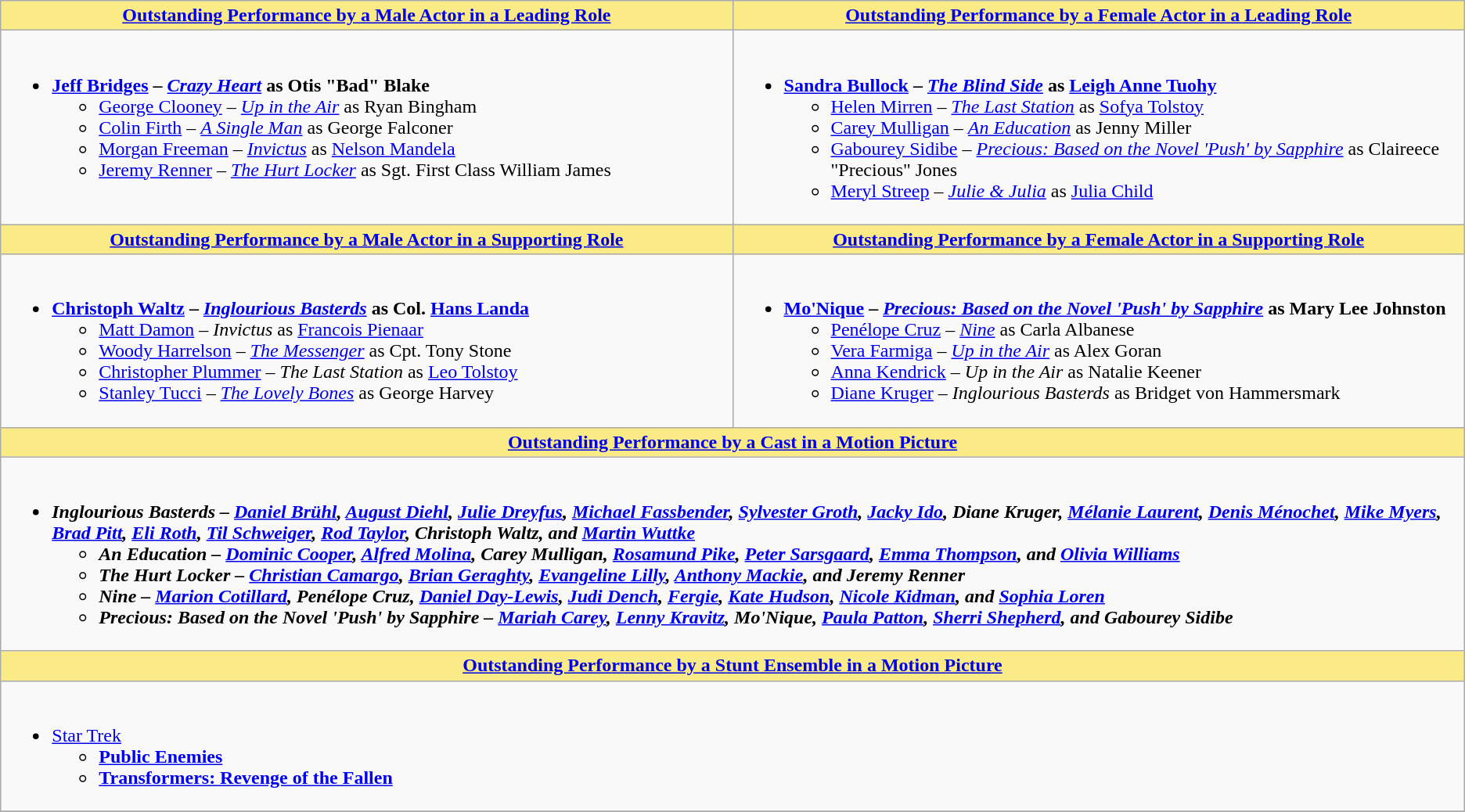<table class=wikitable style="width="100%">
<tr>
<th style="background:#FAEB86;" width="50%"><a href='#'>Outstanding Performance by a Male Actor in a Leading Role</a></th>
<th style="background:#FAEB86;" width="50%"><a href='#'>Outstanding Performance by a Female Actor in a Leading Role</a></th>
</tr>
<tr>
<td valign="top"><br><ul><li><strong><a href='#'>Jeff Bridges</a> – <em><a href='#'>Crazy Heart</a></em> as Otis "Bad" Blake</strong><ul><li><a href='#'>George Clooney</a> – <em><a href='#'>Up in the Air</a></em> as Ryan Bingham</li><li><a href='#'>Colin Firth</a> – <em><a href='#'>A Single Man</a></em> as George Falconer</li><li><a href='#'>Morgan Freeman</a> – <em><a href='#'>Invictus</a></em> as <a href='#'>Nelson Mandela</a></li><li><a href='#'>Jeremy Renner</a> – <em><a href='#'>The Hurt Locker</a></em> as Sgt. First Class William James</li></ul></li></ul></td>
<td valign="top"><br><ul><li><strong><a href='#'>Sandra Bullock</a> – <em><a href='#'>The Blind Side</a></em> as <a href='#'>Leigh Anne Tuohy</a></strong><ul><li><a href='#'>Helen Mirren</a> – <em><a href='#'>The Last Station</a></em> as <a href='#'>Sofya Tolstoy</a></li><li><a href='#'>Carey Mulligan</a> – <em><a href='#'>An Education</a></em> as Jenny Miller</li><li><a href='#'>Gabourey Sidibe</a> – <em><a href='#'>Precious: Based on the Novel 'Push' by Sapphire</a></em> as Claireece "Precious" Jones</li><li><a href='#'>Meryl Streep</a> – <em><a href='#'>Julie & Julia</a></em> as <a href='#'>Julia Child</a></li></ul></li></ul></td>
</tr>
<tr>
<th style="background:#FAEB86;"><a href='#'>Outstanding Performance by a Male Actor in a Supporting Role</a></th>
<th style="background:#FAEB86;"><a href='#'>Outstanding Performance by a Female Actor in a Supporting Role</a></th>
</tr>
<tr>
<td valign="top"><br><ul><li><strong><a href='#'>Christoph Waltz</a> – <em><a href='#'>Inglourious Basterds</a></em> as Col. <a href='#'>Hans Landa</a></strong><ul><li><a href='#'>Matt Damon</a> – <em>Invictus</em> as <a href='#'>Francois Pienaar</a></li><li><a href='#'>Woody Harrelson</a> – <em><a href='#'>The Messenger</a></em> as Cpt. Tony Stone</li><li><a href='#'>Christopher Plummer</a> – <em>The Last Station</em> as <a href='#'>Leo Tolstoy</a></li><li><a href='#'>Stanley Tucci</a> – <em><a href='#'>The Lovely Bones</a></em> as George Harvey</li></ul></li></ul></td>
<td valign="top"><br><ul><li><strong><a href='#'>Mo'Nique</a> – <em><a href='#'>Precious: Based on the Novel 'Push' by Sapphire</a></em> as Mary Lee Johnston</strong><ul><li><a href='#'>Penélope Cruz</a> – <em><a href='#'>Nine</a></em> as Carla Albanese</li><li><a href='#'>Vera Farmiga</a> – <em><a href='#'>Up in the Air</a></em> as Alex Goran</li><li><a href='#'>Anna Kendrick</a> – <em>Up in the Air</em> as Natalie Keener</li><li><a href='#'>Diane Kruger</a> – <em>Inglourious Basterds</em> as Bridget von Hammersmark</li></ul></li></ul></td>
</tr>
<tr>
<th colspan="2" style="background:#FAEB86;"><a href='#'>Outstanding Performance by a Cast in a Motion Picture</a></th>
</tr>
<tr>
<td colspan="2" style="vertical-align:top;"><br><ul><li><strong><em>Inglourious Basterds<em> – <a href='#'>Daniel Brühl</a>, <a href='#'>August Diehl</a>, <a href='#'>Julie Dreyfus</a>, <a href='#'>Michael Fassbender</a>, <a href='#'>Sylvester Groth</a>, <a href='#'>Jacky Ido</a>, Diane Kruger, <a href='#'>Mélanie Laurent</a>, <a href='#'>Denis Ménochet</a>, <a href='#'>Mike Myers</a>, <a href='#'>Brad Pitt</a>, <a href='#'>Eli Roth</a>, <a href='#'>Til Schweiger</a>, <a href='#'>Rod Taylor</a>, Christoph Waltz, and <a href='#'>Martin Wuttke</a><strong><ul><li></em>An Education<em> – <a href='#'>Dominic Cooper</a>, <a href='#'>Alfred Molina</a>, Carey Mulligan, <a href='#'>Rosamund Pike</a>, <a href='#'>Peter Sarsgaard</a>, <a href='#'>Emma Thompson</a>, and <a href='#'>Olivia Williams</a></li><li></em>The Hurt Locker<em> – <a href='#'>Christian Camargo</a>, <a href='#'>Brian Geraghty</a>, <a href='#'>Evangeline Lilly</a>, <a href='#'>Anthony Mackie</a>, and Jeremy Renner</li><li></em>Nine<em> – <a href='#'>Marion Cotillard</a>, Penélope Cruz, <a href='#'>Daniel Day-Lewis</a>, <a href='#'>Judi Dench</a>, <a href='#'>Fergie</a>, <a href='#'>Kate Hudson</a>, <a href='#'>Nicole Kidman</a>, and <a href='#'>Sophia Loren</a></li><li></em>Precious: Based on the Novel 'Push' by Sapphire<em> – <a href='#'>Mariah Carey</a>, <a href='#'>Lenny Kravitz</a>, Mo'Nique, <a href='#'>Paula Patton</a>, <a href='#'>Sherri Shepherd</a>, and Gabourey Sidibe</li></ul></li></ul></td>
</tr>
<tr>
<th colspan="2" style="background:#FAEB86"><a href='#'>Outstanding Performance by a Stunt Ensemble in a Motion Picture</a></th>
</tr>
<tr>
<td colspan="2" style="vertical-align:top;"><br><ul><li></em></strong><a href='#'>Star Trek</a><strong><em><ul><li></em><a href='#'>Public Enemies</a><em></li><li></em><a href='#'>Transformers: Revenge of the Fallen</a><em></li></ul></li></ul></td>
</tr>
<tr>
</tr>
</table>
